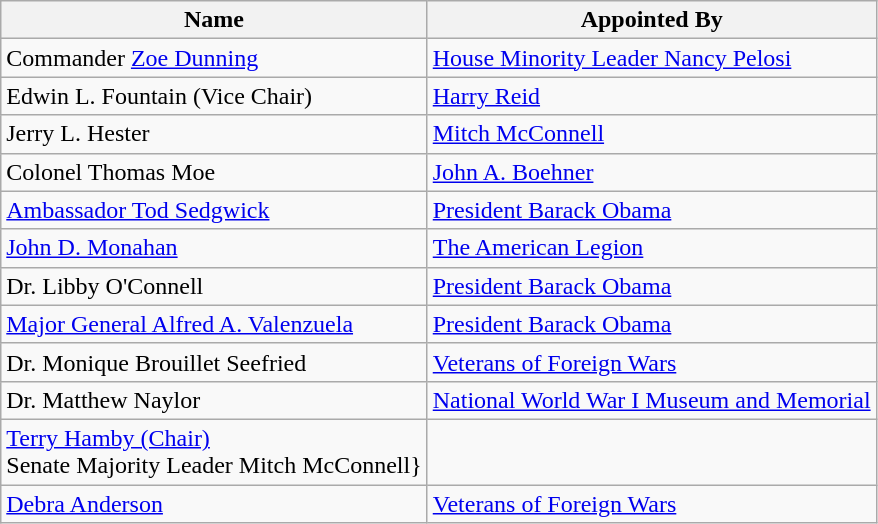<table class="wikitable">
<tr>
<th>Name</th>
<th>Appointed By</th>
</tr>
<tr>
<td>Commander <a href='#'>Zoe Dunning</a></td>
<td><a href='#'>House Minority Leader Nancy Pelosi</a></td>
</tr>
<tr>
<td>Edwin L. Fountain (Vice Chair)</td>
<td><a href='#'>Harry Reid</a></td>
</tr>
<tr>
<td>Jerry L. Hester</td>
<td><a href='#'>Mitch McConnell</a></td>
</tr>
<tr>
<td>Colonel Thomas Moe</td>
<td><a href='#'>John A. Boehner</a></td>
</tr>
<tr>
<td><a href='#'>Ambassador Tod Sedgwick</a></td>
<td><a href='#'>President Barack Obama</a></td>
</tr>
<tr>
<td><a href='#'>John D. Monahan</a></td>
<td><a href='#'>The American Legion</a></td>
</tr>
<tr>
<td>Dr. Libby O'Connell</td>
<td><a href='#'>President Barack Obama</a></td>
</tr>
<tr>
<td><a href='#'>Major General Alfred A. Valenzuela</a></td>
<td><a href='#'>President Barack Obama</a></td>
</tr>
<tr>
<td>Dr. Monique Brouillet Seefried</td>
<td><a href='#'>Veterans of Foreign Wars</a></td>
</tr>
<tr>
<td>Dr. Matthew Naylor</td>
<td><a href='#'>National World War I Museum and Memorial</a></td>
</tr>
<tr>
<td><a href='#'>Terry Hamby (Chair)</a><br>Senate Majority Leader Mitch McConnell}</td>
</tr>
<tr>
<td><a href='#'>Debra Anderson</a></td>
<td><a href='#'>Veterans of Foreign Wars</a></td>
</tr>
</table>
